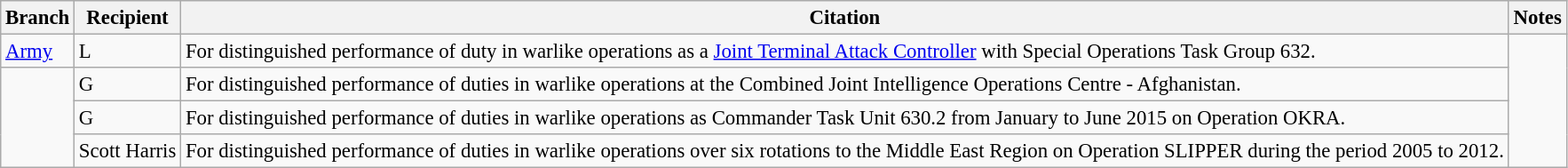<table class="wikitable" style="font-size:95%;">
<tr>
<th>Branch</th>
<th>Recipient</th>
<th>Citation</th>
<th>Notes</th>
</tr>
<tr>
<td><a href='#'>Army</a></td>
<td> L</td>
<td>For distinguished performance of duty in warlike operations as a <a href='#'>Joint Terminal Attack Controller</a> with Special Operations Task Group 632.</td>
<td rowspan=4></td>
</tr>
<tr>
<td rowspan=3></td>
<td> G</td>
<td>For distinguished performance of duties in warlike operations at the Combined Joint Intelligence Operations Centre - Afghanistan.</td>
</tr>
<tr>
<td> G</td>
<td>For distinguished performance of duties in warlike operations as Commander Task Unit 630.2 from January to June 2015 on Operation OKRA.</td>
</tr>
<tr>
<td> Scott Harris</td>
<td>For distinguished performance of duties in warlike operations over six rotations to the Middle East Region on Operation SLIPPER during the period 2005 to 2012.</td>
</tr>
</table>
